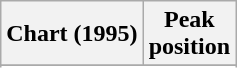<table class="wikitable sortable">
<tr>
<th align="left">Chart (1995)</th>
<th align="left">Peak<br>position</th>
</tr>
<tr>
</tr>
<tr>
</tr>
</table>
